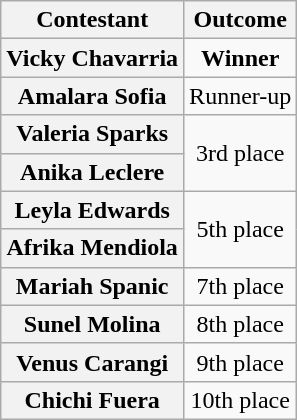<table class="wikitable plainrowheaders sortable" style="text-align: center;">
<tr>
<th scope="col" class="unsortable">Contestant</th>
<th scope="col">Outcome</th>
</tr>
<tr>
<th scope="row" style="text-align:center">Vicky Chavarria</th>
<td><strong>Winner</strong></td>
</tr>
<tr>
<th scope="row" style="text-align:center">Amalara Sofia</th>
<td>Runner-up</td>
</tr>
<tr>
<th scope="row" style="text-align:center">Valeria Sparks</th>
<td rowspan="2">3rd place</td>
</tr>
<tr>
<th scope="row" style="text-align:center">Anika Leclere</th>
</tr>
<tr>
<th scope="row" style="text-align:center">Leyla Edwards</th>
<td rowspan="2">5th place</td>
</tr>
<tr>
<th scope="row" style="text-align:center">Afrika Mendiola</th>
</tr>
<tr>
<th scope="row" style="text-align:center">Mariah Spanic</th>
<td>7th place</td>
</tr>
<tr>
<th scope="row" style="text-align:center">Sunel Molina</th>
<td>8th place</td>
</tr>
<tr>
<th scope="row" style="text-align:center">Venus Carangi</th>
<td>9th place</td>
</tr>
<tr>
<th scope="row" style="text-align:center">Chichi Fuera</th>
<td>10th place</td>
</tr>
</table>
